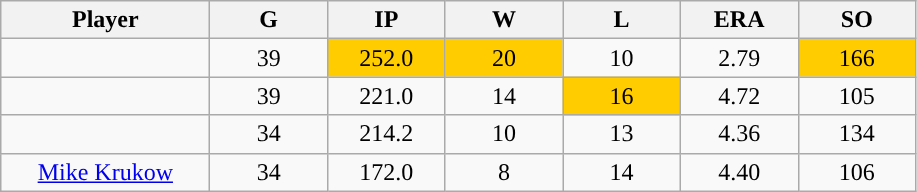<table class="wikitable sortable">
<tr>
<th bgcolor="#DDDDFF" width="16%">Player</th>
<th bgcolor="#DDDDFF" width="9%">G</th>
<th bgcolor="#DDDDFF" width="9%">IP</th>
<th bgcolor="#DDDDFF" width="9%">W</th>
<th bgcolor="#DDDDFF" width="9%">L</th>
<th bgcolor="#DDDDFF" width="9%">ERA</th>
<th bgcolor="#DDDDFF" width="9%">SO</th>
</tr>
<tr align="center">
<td></td>
<td>39</td>
<td style="background:#fc0;">252.0</td>
<td style="background:#fc0;">20</td>
<td>10</td>
<td>2.79</td>
<td style="background:#fc0;">166</td>
</tr>
<tr align="center">
<td></td>
<td>39</td>
<td>221.0</td>
<td>14</td>
<td style="background:#fc0;">16</td>
<td>4.72</td>
<td>105</td>
</tr>
<tr align="center">
<td></td>
<td>34</td>
<td>214.2</td>
<td>10</td>
<td>13</td>
<td>4.36</td>
<td>134</td>
</tr>
<tr align="center">
<td><a href='#'>Mike Krukow</a></td>
<td>34</td>
<td>172.0</td>
<td>8</td>
<td>14</td>
<td>4.40</td>
<td>106</td>
</tr>
</table>
